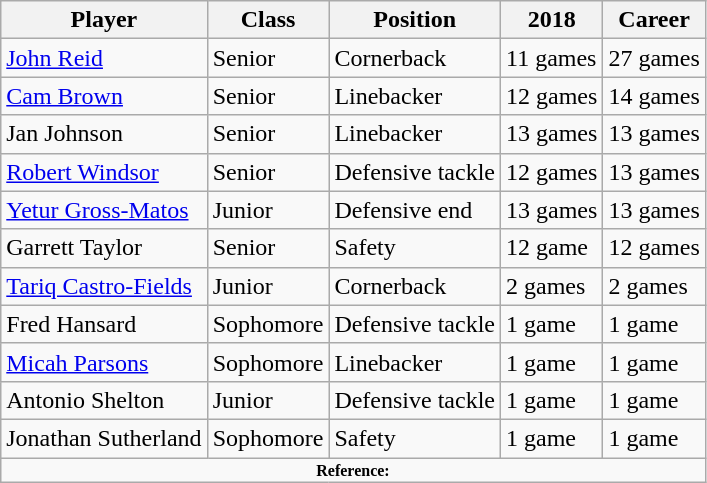<table class="wikitable" border="1">
<tr ;>
<th>Player</th>
<th>Class</th>
<th>Position</th>
<th>2018</th>
<th>Career</th>
</tr>
<tr>
<td><a href='#'>John Reid</a></td>
<td>Senior </td>
<td>Cornerback</td>
<td>11 games</td>
<td>27 games</td>
</tr>
<tr>
<td><a href='#'>Cam Brown</a></td>
<td>Senior</td>
<td>Linebacker</td>
<td>12 games</td>
<td>14 games</td>
</tr>
<tr>
<td>Jan Johnson</td>
<td>Senior </td>
<td>Linebacker</td>
<td>13 games</td>
<td>13 games</td>
</tr>
<tr>
<td><a href='#'>Robert Windsor</a></td>
<td>Senior </td>
<td>Defensive tackle</td>
<td>12 games</td>
<td>13 games</td>
</tr>
<tr>
<td><a href='#'>Yetur Gross-Matos</a></td>
<td>Junior</td>
<td>Defensive end</td>
<td>13 games</td>
<td>13 games</td>
</tr>
<tr>
<td>Garrett Taylor</td>
<td>Senior </td>
<td>Safety</td>
<td>12 game</td>
<td>12 games</td>
</tr>
<tr>
<td><a href='#'>Tariq Castro-Fields</a></td>
<td>Junior</td>
<td>Cornerback</td>
<td>2 games</td>
<td>2 games</td>
</tr>
<tr>
<td>Fred Hansard</td>
<td>Sophomore </td>
<td>Defensive tackle</td>
<td>1 game</td>
<td>1 game</td>
</tr>
<tr>
<td><a href='#'>Micah Parsons</a></td>
<td>Sophomore</td>
<td>Linebacker</td>
<td>1 game</td>
<td>1 game</td>
</tr>
<tr>
<td>Antonio Shelton</td>
<td>Junior </td>
<td>Defensive tackle</td>
<td>1 game</td>
<td>1 game</td>
</tr>
<tr>
<td>Jonathan Sutherland</td>
<td>Sophomore </td>
<td>Safety</td>
<td>1 game</td>
<td>1 game</td>
</tr>
<tr>
<td colspan="5"  style="font-size:8pt; text-align:center;"><strong>Reference:</strong></td>
</tr>
</table>
